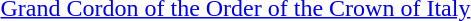<table>
<tr>
<td rowspan=2 style="width:60px; vertical-align:top;"></td>
<td><a href='#'>Grand Cordon of the Order of the Crown of Italy</a></td>
</tr>
<tr>
<td></td>
</tr>
</table>
